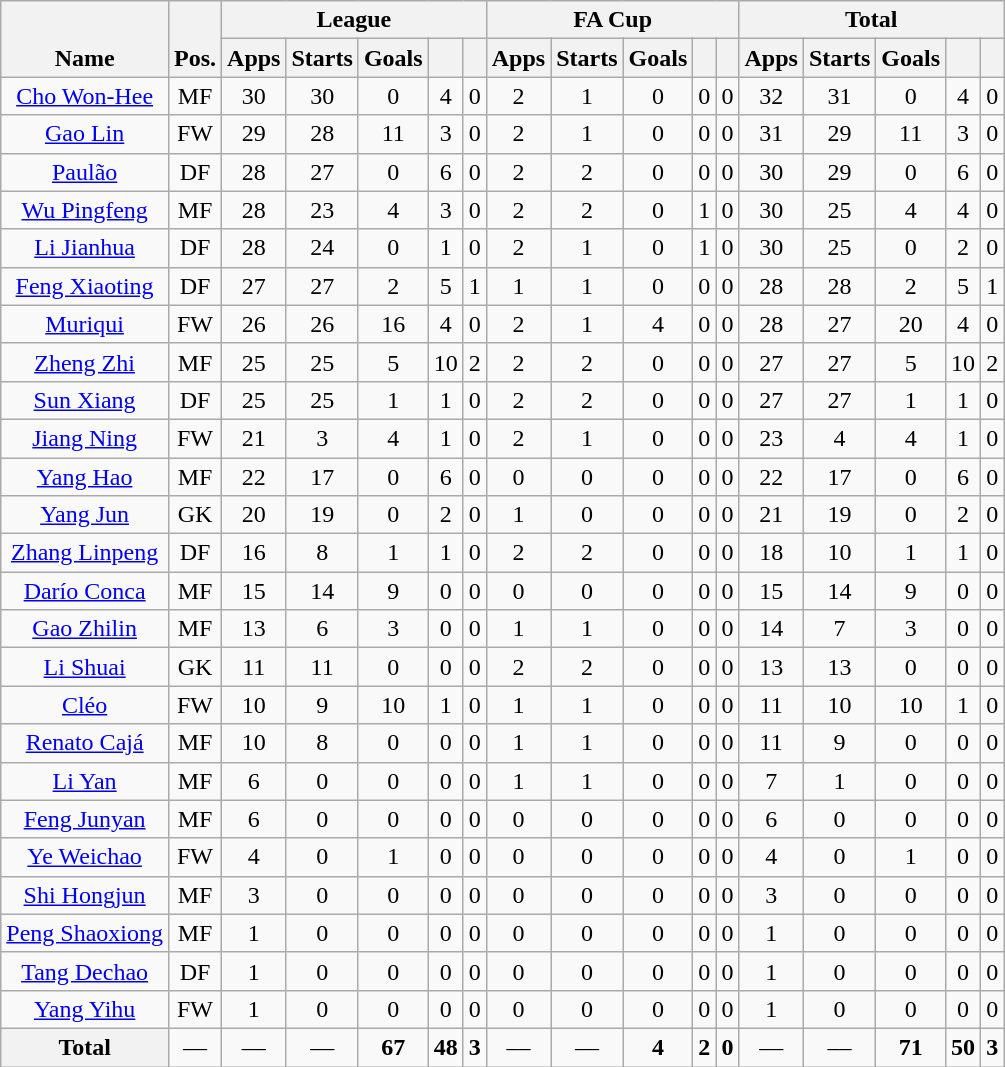<table class="wikitable" style="text-align:center">
<tr>
<th rowspan="2" valign="bottom">Name</th>
<th rowspan="2" valign="bottom">Pos.</th>
<th colspan="5" width="85">League</th>
<th colspan="5" width="85">FA Cup</th>
<th colspan="5" width="85">Total</th>
</tr>
<tr>
<th>Apps</th>
<th>Starts</th>
<th>Goals</th>
<th> </th>
<th> </th>
<th>Apps</th>
<th>Starts</th>
<th>Goals</th>
<th> </th>
<th> </th>
<th>Apps</th>
<th>Starts</th>
<th>Goals</th>
<th> </th>
<th> </th>
</tr>
<tr>
<td> <a href='#'>Cho Won-Hee</a></td>
<td align=center>MF</td>
<td align=center>30</td>
<td align=center>30</td>
<td align=center>0</td>
<td align=center>4</td>
<td align=center>0</td>
<td align=center>2</td>
<td align=center>1</td>
<td align=center>0</td>
<td align=center>0</td>
<td align=center>0</td>
<td align=center>32</td>
<td align=center>31</td>
<td align=center>0</td>
<td align=center>4</td>
<td align=center>0</td>
</tr>
<tr>
<td> <a href='#'>Gao Lin</a></td>
<td align=center>FW</td>
<td align=center>29</td>
<td align=center>28</td>
<td align=center>11</td>
<td align=center>3</td>
<td align=center>0</td>
<td align=center>2</td>
<td align=center>1</td>
<td align=center>0</td>
<td align=center>0</td>
<td align=center>0</td>
<td align=center>31</td>
<td align=center>29</td>
<td align=center>11</td>
<td align=center>3</td>
<td align=center>0</td>
</tr>
<tr>
<td> <a href='#'>Paulão</a></td>
<td align=center>DF</td>
<td align=center>28</td>
<td align=center>27</td>
<td align=center>0</td>
<td align=center>6</td>
<td align=center>0</td>
<td align=center>2</td>
<td align=center>2</td>
<td align=center>0</td>
<td align=center>0</td>
<td align=center>0</td>
<td align=center>30</td>
<td align=center>29</td>
<td align=center>0</td>
<td align=center>6</td>
<td align=center>0</td>
</tr>
<tr>
<td> <a href='#'>Wu Pingfeng</a></td>
<td align=center>MF</td>
<td align=center>28</td>
<td align=center>23</td>
<td align=center>4</td>
<td align=center>3</td>
<td align=center>0</td>
<td align=center>2</td>
<td align=center>2</td>
<td align=center>0</td>
<td align=center>1</td>
<td align=center>0</td>
<td align=center>30</td>
<td align=center>25</td>
<td align=center>4</td>
<td align=center>4</td>
<td align=center>0</td>
</tr>
<tr>
<td> <a href='#'>Li Jianhua</a></td>
<td align=center>DF</td>
<td align=center>28</td>
<td align=center>24</td>
<td align=center>0</td>
<td align=center>1</td>
<td align=center>0</td>
<td align=center>2</td>
<td align=center>1</td>
<td align=center>0</td>
<td align=center>1</td>
<td align=center>0</td>
<td align=center>30</td>
<td align=center>25</td>
<td align=center>0</td>
<td align=center>2</td>
<td align=center>0</td>
</tr>
<tr>
<td> <a href='#'>Feng Xiaoting</a></td>
<td align=center>DF</td>
<td align=center>27</td>
<td align=center>27</td>
<td align=center>2</td>
<td align=center>5</td>
<td align=center>1</td>
<td align=center>1</td>
<td align=center>1</td>
<td align=center>0</td>
<td align=center>0</td>
<td align=center>0</td>
<td align=center>28</td>
<td align=center>28</td>
<td align=center>2</td>
<td align=center>5</td>
<td align=center>1</td>
</tr>
<tr>
<td> <a href='#'>Muriqui</a></td>
<td align=center>FW</td>
<td align=center>26</td>
<td align=center>26</td>
<td align=center>16</td>
<td align=center>4</td>
<td align=center>0</td>
<td align=center>2</td>
<td align=center>1</td>
<td align=center>4</td>
<td align=center>0</td>
<td align=center>0</td>
<td align=center>28</td>
<td align=center>27</td>
<td align=center>20</td>
<td align=center>4</td>
<td align=center>0</td>
</tr>
<tr>
<td> <a href='#'>Zheng Zhi</a></td>
<td align=center>MF</td>
<td align=center>25</td>
<td align=center>25</td>
<td align=center>5</td>
<td align=center>10</td>
<td align=center>2</td>
<td align=center>2</td>
<td align=center>2</td>
<td align=center>0</td>
<td align=center>0</td>
<td align=center>0</td>
<td align=center>27</td>
<td align=center>27</td>
<td align=center>5</td>
<td align=center>10</td>
<td align=center>2</td>
</tr>
<tr>
<td> <a href='#'>Sun Xiang</a></td>
<td align=center>DF</td>
<td align=center>25</td>
<td align=center>25</td>
<td align=center>1</td>
<td align=center>1</td>
<td align=center>0</td>
<td align=center>2</td>
<td align=center>2</td>
<td align=center>0</td>
<td align=center>0</td>
<td align=center>0</td>
<td align=center>27</td>
<td align=center>27</td>
<td align=center>1</td>
<td align=center>1</td>
<td align=center>0</td>
</tr>
<tr>
<td> <a href='#'>Jiang Ning</a></td>
<td align=center>FW</td>
<td align=center>21</td>
<td align=center>3</td>
<td align=center>4</td>
<td align=center>1</td>
<td align=center>0</td>
<td align=center>2</td>
<td align=center>1</td>
<td align=center>0</td>
<td align=center>0</td>
<td align=center>0</td>
<td align=center>23</td>
<td align=center>4</td>
<td align=center>4</td>
<td align=center>1</td>
<td align=center>0</td>
</tr>
<tr>
<td> <a href='#'>Yang Hao</a></td>
<td align=center>MF</td>
<td align=center>22</td>
<td align=center>17</td>
<td align=center>0</td>
<td align=center>6</td>
<td align=center>0</td>
<td align=center>0</td>
<td align=center>0</td>
<td align=center>0</td>
<td align=center>0</td>
<td align=center>0</td>
<td align=center>22</td>
<td align=center>17</td>
<td align=center>0</td>
<td align=center>6</td>
<td align=center>0</td>
</tr>
<tr>
<td> <a href='#'>Yang Jun</a></td>
<td align=center>GK</td>
<td align=center>20</td>
<td align=center>19</td>
<td align=center>0</td>
<td align=center>2</td>
<td align=center>0</td>
<td align=center>1</td>
<td align=center>0</td>
<td align=center>0</td>
<td align=center>0</td>
<td align=center>0</td>
<td align=center>21</td>
<td align=center>19</td>
<td align=center>0</td>
<td align=center>2</td>
<td align=center>0</td>
</tr>
<tr>
<td> <a href='#'>Zhang Linpeng</a></td>
<td align=center>DF</td>
<td align=center>16</td>
<td align=center>8</td>
<td align=center>1</td>
<td align=center>1</td>
<td align=center>0</td>
<td align=center>2</td>
<td align=center>2</td>
<td align=center>0</td>
<td align=center>0</td>
<td align=center>0</td>
<td align=center>18</td>
<td align=center>10</td>
<td align=center>1</td>
<td align=center>1</td>
<td align=center>0</td>
</tr>
<tr>
<td> <a href='#'>Darío Conca</a></td>
<td align=center>MF</td>
<td align=center>15</td>
<td align=center>14</td>
<td align=center>9</td>
<td align=center>0</td>
<td align=center>0</td>
<td align=center>0</td>
<td align=center>0</td>
<td align=center>0</td>
<td align=center>0</td>
<td align=center>0</td>
<td align=center>15</td>
<td align=center>14</td>
<td align=center>9</td>
<td align=center>0</td>
<td align=center>0</td>
</tr>
<tr>
<td> <a href='#'>Gao Zhilin</a></td>
<td align=center>MF</td>
<td align=center>13</td>
<td align=center>6</td>
<td align=center>3</td>
<td align=center>0</td>
<td align=center>0</td>
<td align=center>1</td>
<td align=center>1</td>
<td align=center>0</td>
<td align=center>0</td>
<td align=center>0</td>
<td align=center>14</td>
<td align=center>7</td>
<td align=center>3</td>
<td align=center>0</td>
<td align=center>0</td>
</tr>
<tr>
<td> <a href='#'>Li Shuai</a></td>
<td align=center>GK</td>
<td align=center>11</td>
<td align=center>11</td>
<td align=center>0</td>
<td align=center>0</td>
<td align=center>0</td>
<td align=center>2</td>
<td align=center>2</td>
<td align=center>0</td>
<td align=center>0</td>
<td align=center>0</td>
<td align=center>13</td>
<td align=center>13</td>
<td align=center>0</td>
<td align=center>0</td>
<td align=center>0</td>
</tr>
<tr>
<td> <a href='#'>Cléo</a></td>
<td align=center>FW</td>
<td align=center>10</td>
<td align=center>9</td>
<td align=center>10</td>
<td align=center>1</td>
<td align=center>0</td>
<td align=center>1</td>
<td align=center>1</td>
<td align=center>0</td>
<td align=center>0</td>
<td align=center>0</td>
<td align=center>11</td>
<td align=center>10</td>
<td align=center>10</td>
<td align=center>1</td>
<td align=center>0</td>
</tr>
<tr>
<td> <a href='#'>Renato Cajá</a></td>
<td align=center>MF</td>
<td align=center>10</td>
<td align=center>8</td>
<td align=center>0</td>
<td align=center>0</td>
<td align=center>0</td>
<td align=center>1</td>
<td align=center>1</td>
<td align=center>0</td>
<td align=center>0</td>
<td align=center>0</td>
<td align=center>11</td>
<td align=center>9</td>
<td align=center>0</td>
<td align=center>0</td>
<td align=center>0</td>
</tr>
<tr>
<td> <a href='#'>Li Yan</a></td>
<td align=center>MF</td>
<td align=center>6</td>
<td align=center>0</td>
<td align=center>0</td>
<td align=center>0</td>
<td align=center>0</td>
<td align=center>1</td>
<td align=center>1</td>
<td align=center>0</td>
<td align=center>0</td>
<td align=center>0</td>
<td align=center>7</td>
<td align=center>1</td>
<td align=center>0</td>
<td align=center>0</td>
<td align=center>0</td>
</tr>
<tr>
<td> <a href='#'>Feng Junyan</a></td>
<td align=center>MF</td>
<td align=center>6</td>
<td align=center>0</td>
<td align=center>0</td>
<td align=center>0</td>
<td align=center>0</td>
<td align=center>0</td>
<td align=center>0</td>
<td align=center>0</td>
<td align=center>0</td>
<td align=center>0</td>
<td align=center>6</td>
<td align=center>0</td>
<td align=center>0</td>
<td align=center>0</td>
<td align=center>0</td>
</tr>
<tr>
<td> <a href='#'>Ye Weichao</a></td>
<td align=center>FW</td>
<td align=center>4</td>
<td align=center>0</td>
<td align=center>1</td>
<td align=center>0</td>
<td align=center>0</td>
<td align=center>0</td>
<td align=center>0</td>
<td align=center>0</td>
<td align=center>0</td>
<td align=center>0</td>
<td align=center>4</td>
<td align=center>0</td>
<td align=center>1</td>
<td align=center>0</td>
<td align=center>0</td>
</tr>
<tr>
<td> <a href='#'>Shi Hongjun</a></td>
<td align=center>MF</td>
<td align=center>3</td>
<td align=center>0</td>
<td align=center>0</td>
<td align=center>0</td>
<td align=center>0</td>
<td align=center>0</td>
<td align=center>0</td>
<td align=center>0</td>
<td align=center>0</td>
<td align=center>0</td>
<td align=center>3</td>
<td align=center>0</td>
<td align=center>0</td>
<td align=center>0</td>
<td align=center>0</td>
</tr>
<tr>
<td> <a href='#'>Peng Shaoxiong</a></td>
<td align=center>MF</td>
<td align=center>1</td>
<td align=center>0</td>
<td align=center>0</td>
<td align=center>0</td>
<td align=center>0</td>
<td align=center>0</td>
<td align=center>0</td>
<td align=center>0</td>
<td align=center>0</td>
<td align=center>0</td>
<td align=center>1</td>
<td align=center>0</td>
<td align=center>0</td>
<td align=center>0</td>
<td align=center>0</td>
</tr>
<tr>
<td> <a href='#'>Tang Dechao</a></td>
<td align=center>DF</td>
<td align=center>1</td>
<td align=center>0</td>
<td align=center>0</td>
<td align=center>0</td>
<td align=center>0</td>
<td align=center>0</td>
<td align=center>0</td>
<td align=center>0</td>
<td align=center>0</td>
<td align=center>0</td>
<td align=center>1</td>
<td align=center>0</td>
<td align=center>0</td>
<td align=center>0</td>
<td align=center>0</td>
</tr>
<tr>
<td> <a href='#'>Yang Yihu</a></td>
<td align=center>FW</td>
<td align=center>1</td>
<td align=center>0</td>
<td align=center>0</td>
<td align=center>0</td>
<td align=center>0</td>
<td align=center>0</td>
<td align=center>0</td>
<td align=center>0</td>
<td align=center>0</td>
<td align=center>0</td>
<td align=center>1</td>
<td align=center>0</td>
<td align=center>0</td>
<td align=center>0</td>
<td align=center>0</td>
</tr>
<tr>
<th>Total</th>
<td align=center>––</td>
<td align=center>––</td>
<td align=center>––</td>
<td align=center><strong>67</strong></td>
<td align=center><strong>48</strong></td>
<td align=center><strong>3</strong></td>
<td align=center>––</td>
<td align=center>––</td>
<td align=center><strong>4</strong></td>
<td align=center><strong>2</strong></td>
<td align=center><strong>0</strong></td>
<td align=center>––</td>
<td align=center>––</td>
<td align=center><strong>71</strong></td>
<td align=center><strong>50</strong></td>
<td align=center><strong>3</strong></td>
</tr>
</table>
